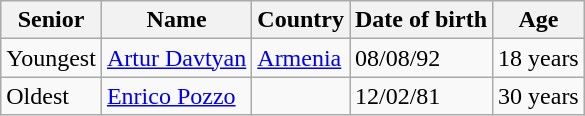<table class="wikitable">
<tr>
<th>Senior</th>
<th>Name</th>
<th>Country</th>
<th>Date of birth</th>
<th>Age</th>
</tr>
<tr>
<td>Youngest</td>
<td><a href='#'>Artur Davtyan</a></td>
<td> <a href='#'>Armenia</a></td>
<td>08/08/92</td>
<td>18 years</td>
</tr>
<tr>
<td>Oldest</td>
<td><a href='#'>Enrico Pozzo</a></td>
<td></td>
<td>12/02/81</td>
<td>30 years</td>
</tr>
</table>
